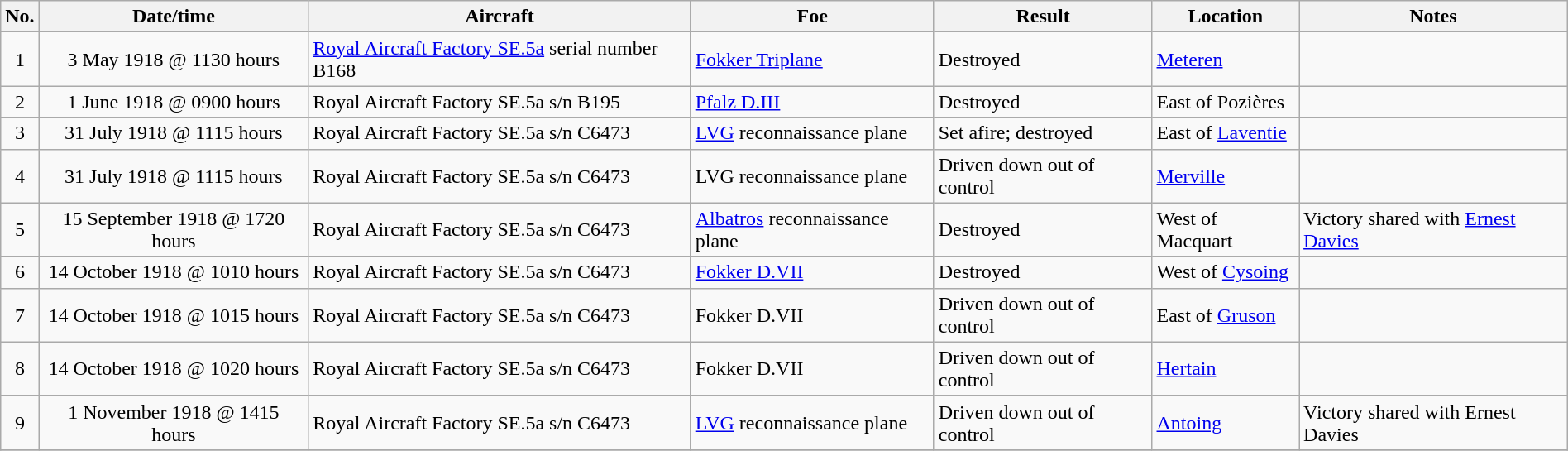<table class="wikitable" border="1" style="margin: 1em auto 1em auto">
<tr>
<th>No.</th>
<th>Date/time</th>
<th>Aircraft</th>
<th>Foe</th>
<th>Result</th>
<th>Location</th>
<th>Notes</th>
</tr>
<tr>
<td align="center">1</td>
<td align="center">3 May 1918 @ 1130 hours</td>
<td><a href='#'>Royal Aircraft Factory SE.5a</a> serial number B168</td>
<td><a href='#'>Fokker Triplane</a></td>
<td>Destroyed</td>
<td><a href='#'>Meteren</a></td>
<td></td>
</tr>
<tr>
<td align="center">2</td>
<td align="center">1 June 1918 @ 0900 hours</td>
<td>Royal Aircraft Factory SE.5a s/n B195</td>
<td><a href='#'>Pfalz D.III</a></td>
<td>Destroyed</td>
<td>East of Pozières</td>
<td></td>
</tr>
<tr>
<td align="center">3</td>
<td align="center">31 July 1918 @ 1115  hours</td>
<td>Royal Aircraft Factory SE.5a s/n C6473</td>
<td><a href='#'>LVG</a> reconnaissance plane</td>
<td>Set afire; destroyed</td>
<td>East of <a href='#'>Laventie</a></td>
<td></td>
</tr>
<tr>
<td align="center">4</td>
<td align="center">31 July 1918 @ 1115 hours</td>
<td>Royal Aircraft Factory SE.5a s/n C6473</td>
<td>LVG reconnaissance plane</td>
<td>Driven down out of control</td>
<td><a href='#'>Merville</a></td>
<td></td>
</tr>
<tr>
<td align="center">5</td>
<td align="center">15 September 1918 @ 1720 hours</td>
<td>Royal Aircraft Factory SE.5a s/n C6473</td>
<td><a href='#'>Albatros</a> reconnaissance plane</td>
<td>Destroyed</td>
<td>West of Macquart</td>
<td>Victory shared with <a href='#'>Ernest Davies</a></td>
</tr>
<tr>
<td align="center">6</td>
<td align="center">14 October 1918 @ 1010 hours</td>
<td>Royal Aircraft Factory SE.5a s/n C6473</td>
<td><a href='#'>Fokker D.VII</a></td>
<td>Destroyed</td>
<td>West of <a href='#'>Cysoing</a></td>
<td></td>
</tr>
<tr>
<td align="center">7</td>
<td align="center">14 October 1918 @ 1015 hours</td>
<td>Royal Aircraft Factory SE.5a s/n C6473</td>
<td>Fokker D.VII</td>
<td>Driven down out of control</td>
<td>East of <a href='#'>Gruson</a></td>
<td></td>
</tr>
<tr>
<td align="center">8</td>
<td align="center">14 October 1918 @ 1020 hours</td>
<td>Royal Aircraft Factory SE.5a s/n C6473</td>
<td>Fokker D.VII</td>
<td>Driven down out of control</td>
<td><a href='#'>Hertain</a></td>
<td></td>
</tr>
<tr>
<td align="center">9</td>
<td align="center">1 November 1918 @ 1415 hours</td>
<td>Royal Aircraft Factory SE.5a s/n C6473</td>
<td><a href='#'>LVG</a> reconnaissance plane</td>
<td>Driven down out of control</td>
<td><a href='#'>Antoing</a></td>
<td>Victory shared with Ernest Davies</td>
</tr>
<tr>
</tr>
</table>
